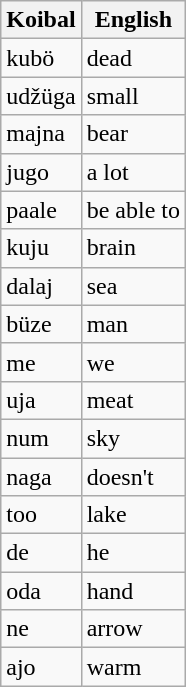<table class="wikitable">
<tr>
<th>Koibal</th>
<th>English</th>
</tr>
<tr>
<td>kubö</td>
<td>dead</td>
</tr>
<tr>
<td>udžüga</td>
<td>small</td>
</tr>
<tr>
<td>majna</td>
<td>bear</td>
</tr>
<tr>
<td>jugo</td>
<td>a lot</td>
</tr>
<tr>
<td>paale</td>
<td>be able to</td>
</tr>
<tr>
<td>kuju</td>
<td>brain</td>
</tr>
<tr>
<td>dalaj</td>
<td>sea</td>
</tr>
<tr>
<td>büze</td>
<td>man</td>
</tr>
<tr>
<td>me</td>
<td>we</td>
</tr>
<tr>
<td>uja</td>
<td>meat</td>
</tr>
<tr>
<td>num</td>
<td>sky</td>
</tr>
<tr>
<td>naga</td>
<td>doesn't</td>
</tr>
<tr>
<td>too</td>
<td>lake</td>
</tr>
<tr>
<td>de</td>
<td>he</td>
</tr>
<tr>
<td>oda</td>
<td>hand</td>
</tr>
<tr>
<td>ne</td>
<td>arrow</td>
</tr>
<tr>
<td>ajo</td>
<td>warm</td>
</tr>
</table>
